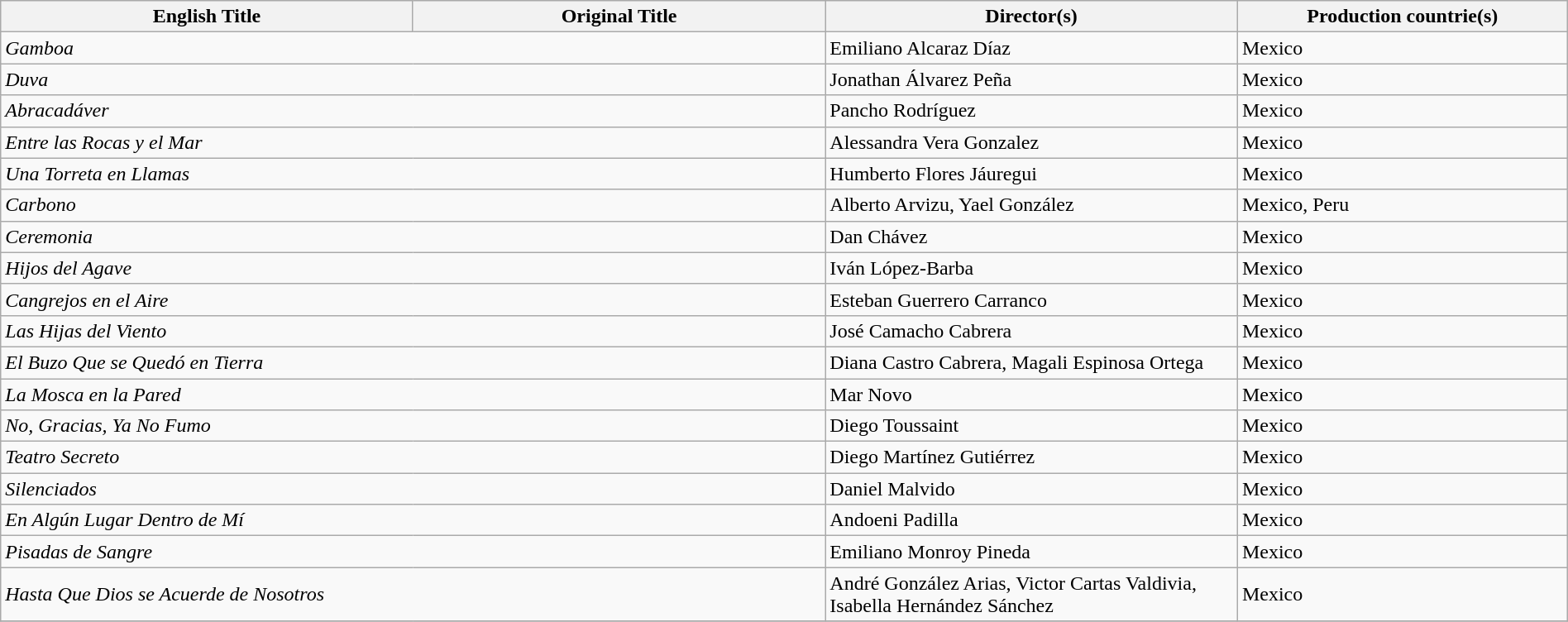<table class="wikitable" style="width:100%; margin-bottom:4px">
<tr>
<th scope="col" width="25%">English Title</th>
<th scope="col" width="25%">Original Title</th>
<th scope="col" width="25%">Director(s)</th>
<th scope="col" width="20%">Production countrie(s)</th>
</tr>
<tr>
<td colspan="2"><em>Gamboa</em></td>
<td>Emiliano Alcaraz Díaz</td>
<td>Mexico</td>
</tr>
<tr>
<td colspan="2"><em>Duva</em></td>
<td>Jonathan Álvarez Peña</td>
<td>Mexico</td>
</tr>
<tr>
<td colspan="2"><em>Abracadáver</em></td>
<td>Pancho Rodríguez</td>
<td>Mexico</td>
</tr>
<tr>
<td colspan="2"><em>Entre las Rocas y el Mar</em></td>
<td>Alessandra Vera Gonzalez</td>
<td>Mexico</td>
</tr>
<tr>
<td colspan="2"><em>Una Torreta en Llamas</em></td>
<td>Humberto Flores Jáuregui</td>
<td>Mexico</td>
</tr>
<tr>
<td colspan="2"><em>Carbono</em></td>
<td>Alberto Arvizu, Yael González</td>
<td>Mexico, Peru</td>
</tr>
<tr>
<td colspan="2"><em>Ceremonia</em></td>
<td>Dan Chávez</td>
<td>Mexico</td>
</tr>
<tr>
<td colspan="2"><em>Hijos del Agave</em></td>
<td>Iván López-Barba</td>
<td>Mexico</td>
</tr>
<tr>
<td colspan="2"><em>Cangrejos en el Aire</em></td>
<td>Esteban Guerrero Carranco</td>
<td>Mexico</td>
</tr>
<tr>
<td colspan="2"><em>Las Hijas del Viento</em></td>
<td>José Camacho Cabrera</td>
<td>Mexico</td>
</tr>
<tr>
<td colspan="2"><em>El Buzo Que se Quedó en Tierra</em></td>
<td>Diana Castro Cabrera, Magali Espinosa Ortega</td>
<td>Mexico</td>
</tr>
<tr>
<td colspan="2"><em>La Mosca en la Pared</em></td>
<td>Mar Novo</td>
<td>Mexico</td>
</tr>
<tr>
<td colspan="2"><em>No, Gracias, Ya No Fumo</em></td>
<td>Diego Toussaint</td>
<td>Mexico</td>
</tr>
<tr>
<td colspan="2"><em>Teatro Secreto</em></td>
<td>Diego Martínez Gutiérrez</td>
<td>Mexico</td>
</tr>
<tr>
<td colspan="2"><em>Silenciados</em></td>
<td>Daniel Malvido</td>
<td>Mexico</td>
</tr>
<tr>
<td colspan="2"><em>En Algún Lugar Dentro de Mí</em></td>
<td>Andoeni Padilla</td>
<td>Mexico</td>
</tr>
<tr>
<td colspan="2"><em>Pisadas de Sangre</em></td>
<td>Emiliano Monroy Pineda</td>
<td>Mexico</td>
</tr>
<tr>
<td colspan="2"><em>Hasta Que Dios se Acuerde de Nosotros</em></td>
<td>André González Arias, Victor Cartas Valdivia, Isabella Hernández Sánchez</td>
<td>Mexico</td>
</tr>
<tr>
</tr>
</table>
